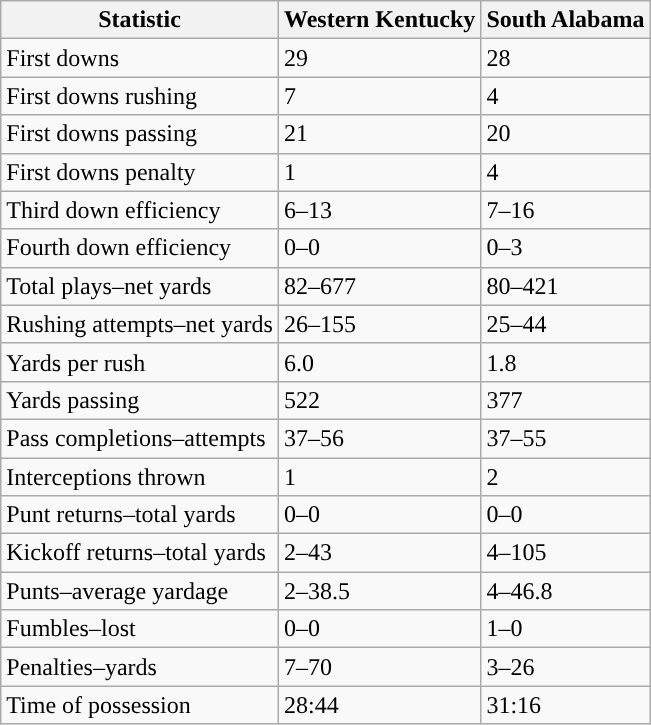<table class="wikitable">
<tr>
<th>Statistic</th>
<th><strong>Western Kentucky</strong></th>
<th><strong>South Alabama</strong></th>
</tr>
<tr>
<td>First downs</td>
<td>29</td>
<td>28</td>
</tr>
<tr>
<td>First downs rushing</td>
<td>7</td>
<td>4</td>
</tr>
<tr>
<td>First downs passing</td>
<td>21</td>
<td>20</td>
</tr>
<tr>
<td>First downs penalty</td>
<td>1</td>
<td>4</td>
</tr>
<tr>
<td>Third down efficiency</td>
<td>6–13</td>
<td>7–16</td>
</tr>
<tr>
<td>Fourth down efficiency</td>
<td>0–0</td>
<td>0–3</td>
</tr>
<tr>
<td>Total plays–net yards</td>
<td>82–677</td>
<td>80–421</td>
</tr>
<tr>
<td>Rushing attempts–net yards</td>
<td>26–155</td>
<td>25–44</td>
</tr>
<tr>
<td>Yards per rush</td>
<td>6.0</td>
<td>1.8</td>
</tr>
<tr>
<td>Yards passing</td>
<td>522</td>
<td>377</td>
</tr>
<tr>
<td>Pass completions–attempts</td>
<td>37–56</td>
<td>37–55</td>
</tr>
<tr>
<td>Interceptions thrown</td>
<td>1</td>
<td>2</td>
</tr>
<tr>
<td>Punt returns–total yards</td>
<td>0–0</td>
<td>0–0</td>
</tr>
<tr>
<td>Kickoff returns–total yards</td>
<td>2–43</td>
<td>4–105</td>
</tr>
<tr>
<td>Punts–average yardage</td>
<td>2–38.5</td>
<td>4–46.8</td>
</tr>
<tr>
<td>Fumbles–lost</td>
<td>0–0</td>
<td>1–0</td>
</tr>
<tr>
<td>Penalties–yards</td>
<td>7–70</td>
<td>3–26</td>
</tr>
<tr>
<td>Time of possession</td>
<td>28:44</td>
<td>31:16</td>
</tr>
</table>
